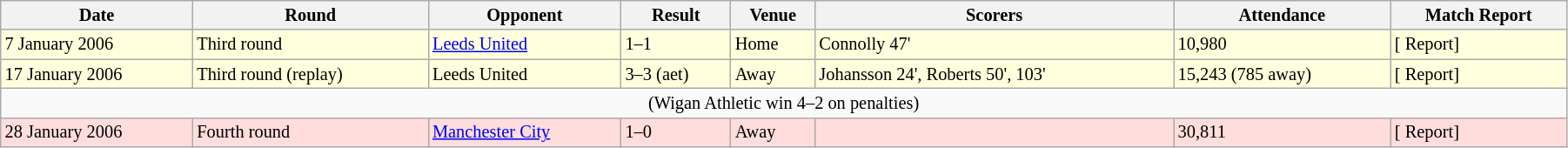<table class="wikitable" style="font-size:85%; width:95%">
<tr>
<th>Date</th>
<th>Round</th>
<th>Opponent</th>
<th>Result</th>
<th>Venue</th>
<th>Scorers</th>
<th>Attendance</th>
<th>Match Report</th>
</tr>
<tr bgcolor="#ffffdd">
<td>7 January 2006</td>
<td>Third round</td>
<td><a href='#'>Leeds United</a></td>
<td>1–1</td>
<td>Home</td>
<td>Connolly 47'</td>
<td>10,980</td>
<td>[ Report]</td>
</tr>
<tr bgcolor="#ffffdd">
<td>17 January 2006</td>
<td>Third round (replay)</td>
<td>Leeds United</td>
<td>3–3 (aet)</td>
<td>Away</td>
<td>Johansson 24', Roberts 50', 103'</td>
<td>15,243 (785 away)</td>
<td>[ Report]</td>
</tr>
<tr>
<td colspan="8" align="center">(Wigan Athletic win 4–2 on penalties)</td>
</tr>
<tr bgcolor="#ffdddd">
<td>28 January 2006</td>
<td>Fourth round</td>
<td><a href='#'>Manchester City</a></td>
<td>1–0</td>
<td>Away</td>
<td></td>
<td>30,811</td>
<td>[ Report]</td>
</tr>
</table>
